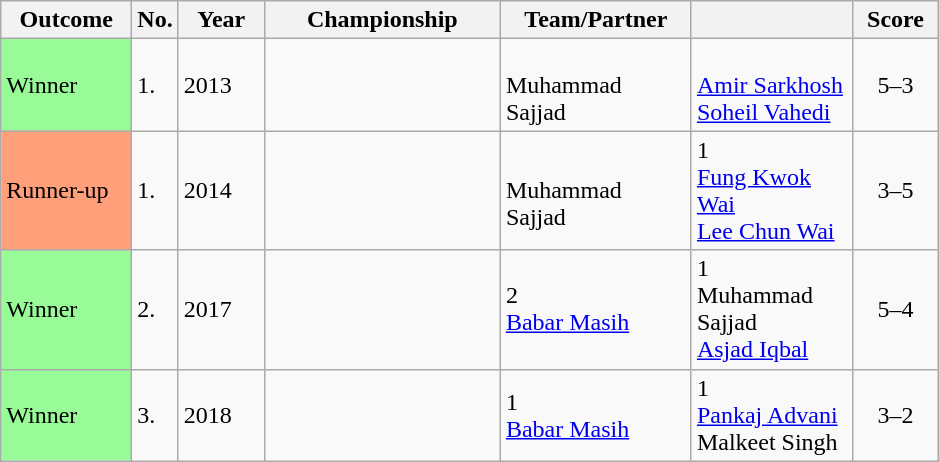<table class="sortable wikitable">
<tr>
<th width="80">Outcome</th>
<th width="20">No.</th>
<th width="50">Year</th>
<th width="150">Championship</th>
<th width="120">Team/Partner</th>
<th width="100"></th>
<th width="50">Score</th>
</tr>
<tr>
<td style="background:#98fb98;">Winner</td>
<td>1.</td>
<td>2013</td>
<td></td>
<td><br>Muhammad Sajjad</td>
<td><br><a href='#'>Amir Sarkhosh</a><br><a href='#'>Soheil Vahedi</a></td>
<td align="center">5–3</td>
</tr>
<tr>
<td style="background:#ffa07a;">Runner-up</td>
<td>1.</td>
<td>2014</td>
<td></td>
<td><br>Muhammad Sajjad</td>
<td> 1<br><a href='#'>Fung Kwok Wai</a><br><a href='#'>Lee Chun Wai</a></td>
<td align="center">3–5</td>
</tr>
<tr>
<td style="background:#98fb98;">Winner</td>
<td>2.</td>
<td>2017</td>
<td></td>
<td> 2<br><a href='#'>Babar Masih</a></td>
<td> 1<br>Muhammad Sajjad<br><a href='#'>Asjad Iqbal</a></td>
<td align="center">5–4</td>
</tr>
<tr>
<td style="background:#98fb98;">Winner</td>
<td>3.</td>
<td>2018</td>
<td></td>
<td> 1<br><a href='#'>Babar Masih</a></td>
<td> 1<br><a href='#'>Pankaj Advani</a><br>Malkeet Singh</td>
<td align="center">3–2</td>
</tr>
</table>
